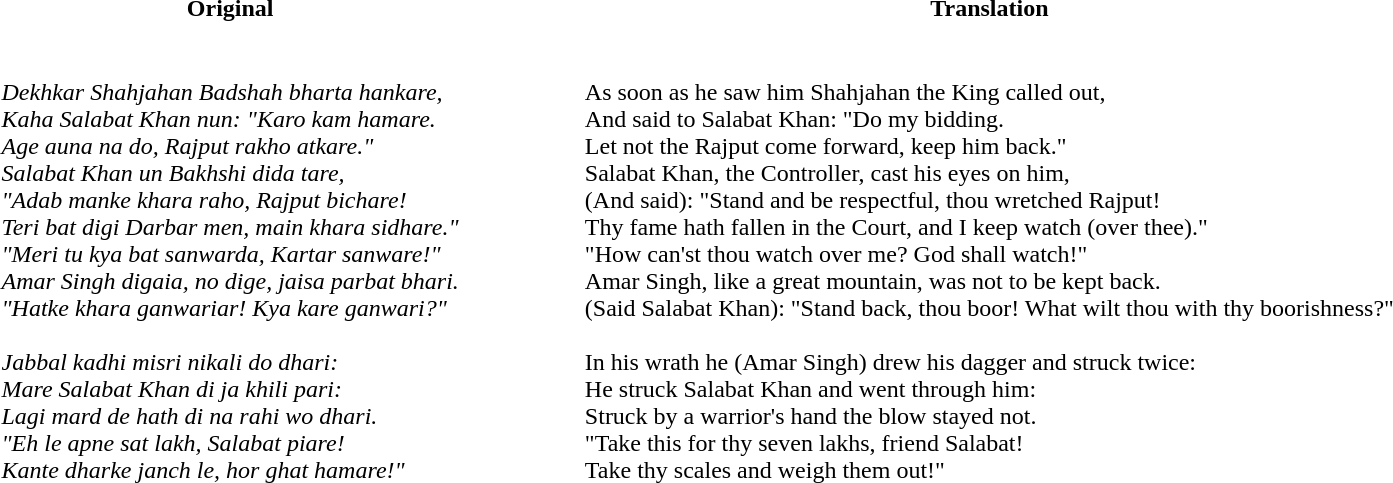<table>
<tr>
<th>Original</th>
<th>Translation</th>
</tr>
<tr>
<td><br><blockquote>
<em>Dekhkar Shahjahan Badshah bharta hankare,</em><br>
<em>Kaha Salabat Khan nun: "Karo kam hamare.</em><br>
<em>Age auna na do, Rajput rakho atkare."</em><br>
<em>Salabat Khan un Bakhshi dida tare,</em><br>
<em>"Adab manke khara raho, Rajput bichare!</em><br>
<em>Teri bat digi Darbar men, main khara sidhare."</em><br>
<em>"Meri tu kya bat sanwarda, Kartar sanware!"</em><br>
<em>Amar Singh digaia, no dige, jaisa parbat bhari.</em><br>
<em>"Hatke khara ganwariar! Kya kare ganwari?"</em><br>
<br>
<em>Jabbal kadhi misri nikali do dhari:</em><br>
<em>Mare Salabat Khan di ja khili pari:</em><br>
<em>Lagi mard de hath di na rahi wo dhari.</em><br>
<em>"Eh le apne sat lakh, Salabat piare!</em><br>
<em>Kante dharke janch le, hor ghat hamare!"</em><br>
</blockquote></td>
<td><br><blockquote>
As soon as he saw him Shahjahan the King called out,<br>
And said to Salabat Khan: "Do my bidding.<br>
Let not the Rajput come forward, keep him back."<br>
Salabat Khan, the Controller, cast his eyes on him,<br>
(And said): "Stand and be respectful, thou wretched Rajput!<br>
Thy fame hath fallen in the Court, and I keep watch (over thee)."<br>
"How can'st thou watch over me? God shall watch!"<br>
Amar Singh, like a great mountain, was not to be kept back.<br>
(Said Salabat Khan): "Stand back, thou boor! What wilt thou with thy boorishness?"<br>
<br>
In his wrath he (Amar Singh) drew his dagger and struck twice:<br>
He struck Salabat Khan and went through him:<br>
Struck by a warrior's hand the blow stayed not.<br>
"Take this for thy seven lakhs, friend Salabat!<br>
Take thy scales and weigh them out!"<br>
</blockquote></td>
</tr>
</table>
